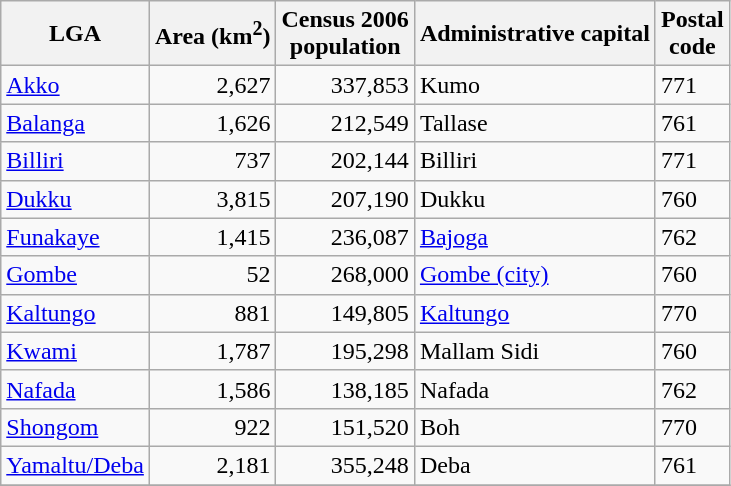<table class="sortable wikitable">
<tr>
<th>LGA</th>
<th>Area (km<sup>2</sup>)</th>
<th>Census 2006<br> population</th>
<th>Administrative capital</th>
<th>Postal<br>code</th>
</tr>
<tr>
<td><a href='#'>Akko</a></td>
<td align="right">2,627</td>
<td align="right">337,853</td>
<td>Kumo</td>
<td>771</td>
</tr>
<tr>
<td><a href='#'>Balanga</a></td>
<td align="right">1,626</td>
<td align="right">212,549</td>
<td>Tallase</td>
<td>761</td>
</tr>
<tr>
<td><a href='#'>Billiri</a></td>
<td align="right">737</td>
<td align="right">202,144</td>
<td>Billiri</td>
<td>771</td>
</tr>
<tr>
<td><a href='#'>Dukku</a></td>
<td align="right">3,815</td>
<td align="right">207,190</td>
<td>Dukku</td>
<td>760</td>
</tr>
<tr>
<td><a href='#'>Funakaye</a></td>
<td align="right">1,415</td>
<td align="right">236,087</td>
<td><a href='#'>Bajoga</a></td>
<td>762</td>
</tr>
<tr>
<td><a href='#'>Gombe</a></td>
<td align="right">52</td>
<td align="right">268,000</td>
<td><a href='#'>Gombe (city)</a></td>
<td>760</td>
</tr>
<tr>
<td><a href='#'>Kaltungo</a></td>
<td align="right">881</td>
<td align="right">149,805</td>
<td><a href='#'>Kaltungo</a></td>
<td>770</td>
</tr>
<tr>
<td><a href='#'>Kwami</a></td>
<td align="right">1,787</td>
<td align="right">195,298</td>
<td>Mallam Sidi</td>
<td>760</td>
</tr>
<tr>
<td><a href='#'>Nafada</a></td>
<td align="right">1,586</td>
<td align="right">138,185</td>
<td>Nafada</td>
<td>762</td>
</tr>
<tr>
<td><a href='#'>Shongom</a></td>
<td align="right">922</td>
<td align="right">151,520</td>
<td>Boh</td>
<td>770</td>
</tr>
<tr>
<td><a href='#'>Yamaltu/Deba</a></td>
<td align="right">2,181</td>
<td align="right">355,248</td>
<td>Deba</td>
<td>761</td>
</tr>
<tr>
</tr>
</table>
